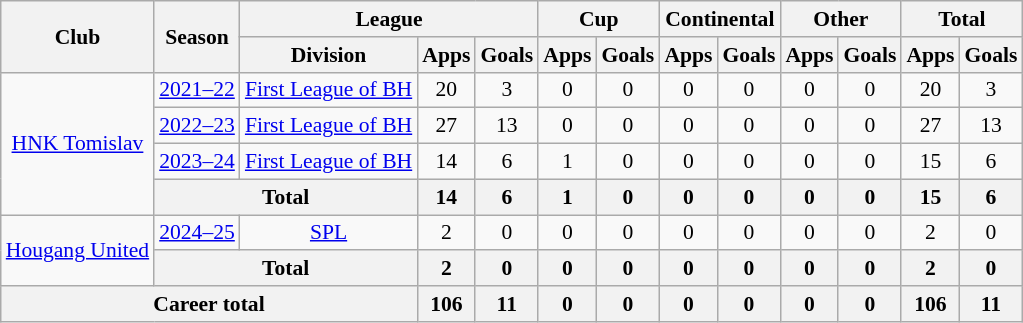<table class="wikitable" style="text-align: center;font-size:90%">
<tr>
<th rowspan="2">Club</th>
<th rowspan="2">Season</th>
<th colspan="3">League</th>
<th colspan="2">Cup</th>
<th colspan="2">Continental</th>
<th colspan="2">Other</th>
<th colspan="2">Total</th>
</tr>
<tr>
<th>Division</th>
<th>Apps</th>
<th>Goals</th>
<th>Apps</th>
<th>Goals</th>
<th>Apps</th>
<th>Goals</th>
<th>Apps</th>
<th>Goals</th>
<th>Apps</th>
<th>Goals</th>
</tr>
<tr>
<td rowspan="4" valign="center"><a href='#'>HNK Tomislav</a></td>
<td><a href='#'>2021–22</a></td>
<td><a href='#'>First League of BH</a></td>
<td>20</td>
<td>3</td>
<td>0</td>
<td>0</td>
<td>0</td>
<td>0</td>
<td>0</td>
<td>0</td>
<td>20</td>
<td>3</td>
</tr>
<tr>
<td><a href='#'>2022–23</a></td>
<td><a href='#'>First League of BH</a></td>
<td>27</td>
<td>13</td>
<td>0</td>
<td>0</td>
<td>0</td>
<td>0</td>
<td>0</td>
<td>0</td>
<td>27</td>
<td>13</td>
</tr>
<tr>
<td><a href='#'>2023–24</a></td>
<td><a href='#'>First League of BH</a></td>
<td>14</td>
<td>6</td>
<td>1</td>
<td>0</td>
<td>0</td>
<td>0</td>
<td>0</td>
<td>0</td>
<td>15</td>
<td>6</td>
</tr>
<tr>
<th colspan="2">Total</th>
<th>14</th>
<th>6</th>
<th>1</th>
<th>0</th>
<th>0</th>
<th>0</th>
<th>0</th>
<th>0</th>
<th>15</th>
<th>6</th>
</tr>
<tr>
<td rowspan="2" valign="center"><a href='#'>Hougang United</a></td>
<td><a href='#'>2024–25</a></td>
<td><a href='#'>SPL</a></td>
<td>2</td>
<td>0</td>
<td>0</td>
<td>0</td>
<td>0</td>
<td>0</td>
<td>0</td>
<td>0</td>
<td>2</td>
<td>0</td>
</tr>
<tr>
<th colspan="2">Total</th>
<th>2</th>
<th>0</th>
<th>0</th>
<th>0</th>
<th>0</th>
<th>0</th>
<th>0</th>
<th>0</th>
<th>2</th>
<th>0</th>
</tr>
<tr>
<th colspan="3">Career total</th>
<th>106</th>
<th>11</th>
<th>0</th>
<th>0</th>
<th>0</th>
<th>0</th>
<th>0</th>
<th>0</th>
<th>106</th>
<th>11</th>
</tr>
</table>
